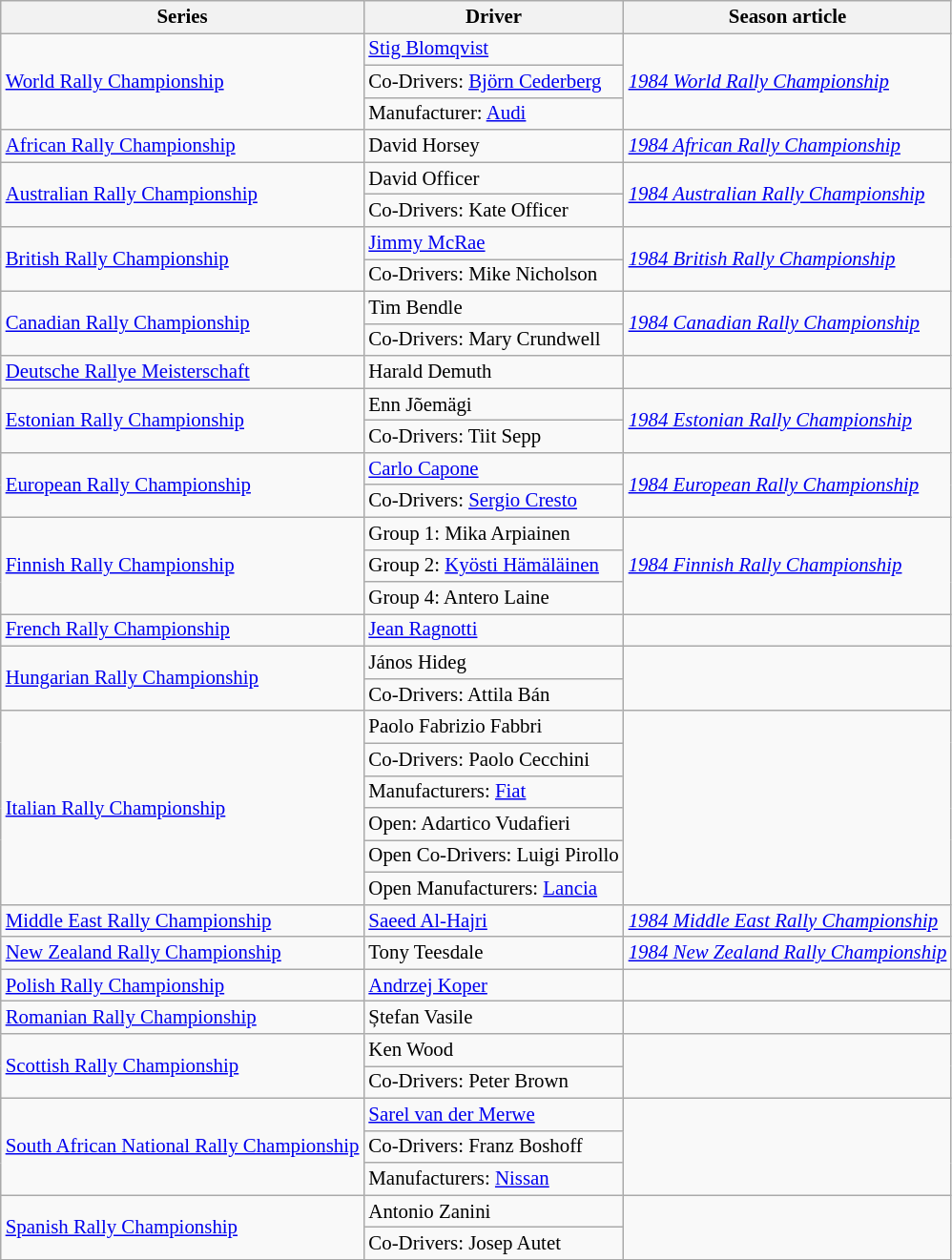<table class="wikitable" style="font-size: 87%;">
<tr>
<th>Series</th>
<th>Driver</th>
<th>Season article</th>
</tr>
<tr>
<td rowspan=3><a href='#'>World Rally Championship</a></td>
<td> <a href='#'>Stig Blomqvist</a></td>
<td rowspan=3><em><a href='#'>1984 World Rally Championship</a></em></td>
</tr>
<tr>
<td>Co-Drivers:  <a href='#'>Björn Cederberg</a></td>
</tr>
<tr>
<td>Manufacturer:  <a href='#'>Audi</a></td>
</tr>
<tr>
<td><a href='#'>African Rally Championship</a></td>
<td> David Horsey</td>
<td><em><a href='#'>1984 African Rally Championship</a></em></td>
</tr>
<tr>
<td rowspan=2><a href='#'>Australian Rally Championship</a></td>
<td> David Officer</td>
<td rowspan=2><em><a href='#'>1984 Australian Rally Championship</a></em></td>
</tr>
<tr>
<td>Co-Drivers:  Kate Officer</td>
</tr>
<tr>
<td rowspan=2><a href='#'>British Rally Championship</a></td>
<td> <a href='#'>Jimmy McRae</a></td>
<td rowspan=2><em><a href='#'>1984 British Rally Championship</a></em></td>
</tr>
<tr>
<td>Co-Drivers:  Mike Nicholson</td>
</tr>
<tr>
<td rowspan=2><a href='#'>Canadian Rally Championship</a></td>
<td> Tim Bendle</td>
<td rowspan=2><em><a href='#'>1984 Canadian Rally Championship</a></em></td>
</tr>
<tr>
<td>Co-Drivers:  Mary Crundwell</td>
</tr>
<tr>
<td><a href='#'>Deutsche Rallye Meisterschaft</a></td>
<td> Harald Demuth</td>
<td></td>
</tr>
<tr>
<td rowspan=2><a href='#'>Estonian Rally Championship</a></td>
<td> Enn Jõemägi</td>
<td rowspan=2><em><a href='#'>1984 Estonian Rally Championship</a></em></td>
</tr>
<tr>
<td>Co-Drivers:  Tiit Sepp</td>
</tr>
<tr>
<td rowspan=2><a href='#'>European Rally Championship</a></td>
<td> <a href='#'>Carlo Capone</a></td>
<td rowspan=2><em><a href='#'>1984 European Rally Championship</a></em></td>
</tr>
<tr>
<td>Co-Drivers:  <a href='#'>Sergio Cresto</a></td>
</tr>
<tr>
<td rowspan=3><a href='#'>Finnish Rally Championship</a></td>
<td>Group 1:  Mika Arpiainen</td>
<td rowspan=3><em><a href='#'>1984 Finnish Rally Championship</a></em></td>
</tr>
<tr>
<td>Group 2:  <a href='#'>Kyösti Hämäläinen</a></td>
</tr>
<tr>
<td>Group 4:  Antero Laine</td>
</tr>
<tr>
<td><a href='#'>French Rally Championship</a></td>
<td> <a href='#'>Jean Ragnotti</a></td>
<td></td>
</tr>
<tr>
<td rowspan=2><a href='#'>Hungarian Rally Championship</a></td>
<td> János Hideg</td>
<td rowspan=2></td>
</tr>
<tr>
<td>Co-Drivers:  Attila Bán</td>
</tr>
<tr>
<td rowspan=6><a href='#'>Italian Rally Championship</a></td>
<td> Paolo Fabrizio Fabbri</td>
<td rowspan=6></td>
</tr>
<tr>
<td>Co-Drivers:  Paolo Cecchini</td>
</tr>
<tr>
<td>Manufacturers:  <a href='#'>Fiat</a></td>
</tr>
<tr>
<td>Open:  Adartico Vudafieri</td>
</tr>
<tr>
<td>Open Co-Drivers:  Luigi Pirollo</td>
</tr>
<tr>
<td>Open Manufacturers:  <a href='#'>Lancia</a></td>
</tr>
<tr>
<td><a href='#'>Middle East Rally Championship</a></td>
<td> <a href='#'>Saeed Al-Hajri</a></td>
<td><em><a href='#'>1984 Middle East Rally Championship</a></em></td>
</tr>
<tr>
<td><a href='#'>New Zealand Rally Championship</a></td>
<td> Tony Teesdale</td>
<td><em><a href='#'>1984 New Zealand Rally Championship</a></em></td>
</tr>
<tr>
<td><a href='#'>Polish Rally Championship</a></td>
<td> <a href='#'>Andrzej Koper</a></td>
<td></td>
</tr>
<tr>
<td><a href='#'>Romanian Rally Championship</a></td>
<td> Ștefan Vasile</td>
<td></td>
</tr>
<tr>
<td rowspan=2><a href='#'>Scottish Rally Championship</a></td>
<td> Ken Wood</td>
<td rowspan=2></td>
</tr>
<tr>
<td>Co-Drivers:  Peter Brown</td>
</tr>
<tr>
<td rowspan=3><a href='#'>South African National Rally Championship</a></td>
<td> <a href='#'>Sarel van der Merwe</a></td>
<td rowspan=3></td>
</tr>
<tr>
<td>Co-Drivers:  Franz Boshoff</td>
</tr>
<tr>
<td>Manufacturers:  <a href='#'>Nissan</a></td>
</tr>
<tr>
<td rowspan=2><a href='#'>Spanish Rally Championship</a></td>
<td> Antonio Zanini</td>
<td rowspan=2></td>
</tr>
<tr>
<td>Co-Drivers:  Josep Autet</td>
</tr>
<tr>
</tr>
</table>
